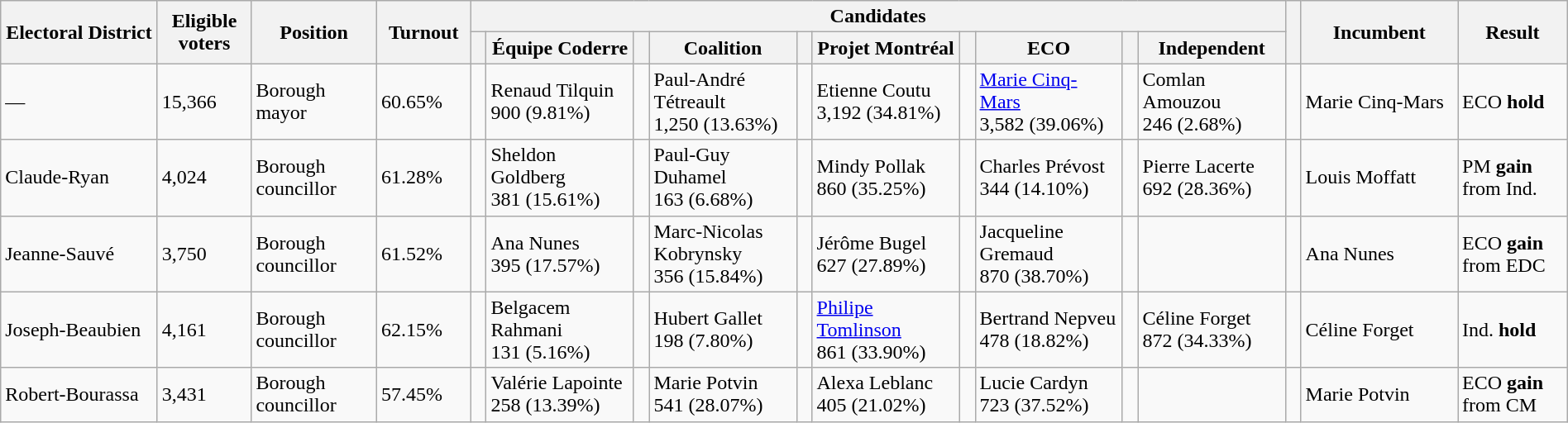<table class="wikitable" width="100%">
<tr>
<th width=10% rowspan=2>Electoral District</th>
<th width=6% rowspan=2>Eligible voters</th>
<th width=8% rowspan=2>Position</th>
<th width=6% rowspan=2>Turnout</th>
<th colspan=10>Candidates</th>
<th width=1% rowspan=2> </th>
<th width=10% rowspan=2>Incumbent</th>
<th width=9% rowspan=2>Result</th>
</tr>
<tr>
<th width=1% > </th>
<th width=9.4% >Équipe Coderre</th>
<th width=1% > </th>
<th width=9.4% >Coalition</th>
<th width=1% > </th>
<th width=9.4% ><span>Projet Montréal</span></th>
<th width=1% > </th>
<th width=9.4% ><span>ECO</span></th>
<th width=1% > </th>
<th width=9.4% >Independent</th>
</tr>
<tr>
<td>—</td>
<td>15,366</td>
<td>Borough mayor</td>
<td>60.65%</td>
<td></td>
<td>Renaud Tilquin<br>900 (9.81%)</td>
<td></td>
<td>Paul-André Tétreault<br>1,250 (13.63%)</td>
<td></td>
<td>Etienne Coutu<br>3,192 (34.81%)</td>
<td> </td>
<td><a href='#'>Marie Cinq-Mars</a><br>3,582 (39.06%)</td>
<td></td>
<td>Comlan Amouzou<br>246 (2.68%)</td>
<td> </td>
<td>Marie Cinq-Mars</td>
<td>ECO <strong>hold</strong></td>
</tr>
<tr>
<td>Claude-Ryan</td>
<td>4,024</td>
<td>Borough councillor</td>
<td>61.28%</td>
<td></td>
<td>Sheldon Goldberg<br>381 (15.61%)</td>
<td></td>
<td>Paul-Guy Duhamel<br>163 (6.68%)</td>
<td> </td>
<td>Mindy Pollak<br>860 (35.25%)</td>
<td></td>
<td>Charles Prévost<br>344 (14.10%)</td>
<td></td>
<td>Pierre Lacerte<br>692 (28.36%)</td>
<td> </td>
<td>Louis Moffatt</td>
<td>PM <strong>gain</strong> from Ind.</td>
</tr>
<tr>
<td>Jeanne-Sauvé</td>
<td>3,750</td>
<td>Borough councillor</td>
<td>61.52%</td>
<td></td>
<td>Ana Nunes<br>395 (17.57%)</td>
<td></td>
<td>Marc-Nicolas Kobrynsky<br>356 (15.84%)</td>
<td></td>
<td>Jérôme Bugel<br>627 (27.89%)</td>
<td> </td>
<td>Jacqueline Gremaud<br>870 (38.70%)</td>
<td></td>
<td></td>
<td> </td>
<td>Ana Nunes</td>
<td>ECO <strong>gain</strong> from EDC</td>
</tr>
<tr>
<td>Joseph-Beaubien</td>
<td>4,161</td>
<td>Borough councillor</td>
<td>62.15%</td>
<td></td>
<td>Belgacem Rahmani<br>131 (5.16%)</td>
<td></td>
<td>Hubert Gallet<br>198 (7.80%)</td>
<td></td>
<td><a href='#'>Philipe Tomlinson</a><br>861 (33.90%)</td>
<td></td>
<td>Bertrand Nepveu<br>478 (18.82%)</td>
<td> </td>
<td>Céline Forget<br>872 (34.33%)</td>
<td> </td>
<td>Céline Forget</td>
<td>Ind. <strong>hold</strong></td>
</tr>
<tr>
<td>Robert-Bourassa</td>
<td>3,431</td>
<td>Borough councillor</td>
<td>57.45%</td>
<td></td>
<td>Valérie Lapointe<br>258 (13.39%)</td>
<td></td>
<td>Marie Potvin<br>541 (28.07%)</td>
<td></td>
<td>Alexa Leblanc<br>405 (21.02%)</td>
<td> </td>
<td>Lucie Cardyn<br>723 (37.52%)</td>
<td></td>
<td></td>
<td> </td>
<td>Marie Potvin</td>
<td>ECO <strong>gain</strong> from CM</td>
</tr>
</table>
